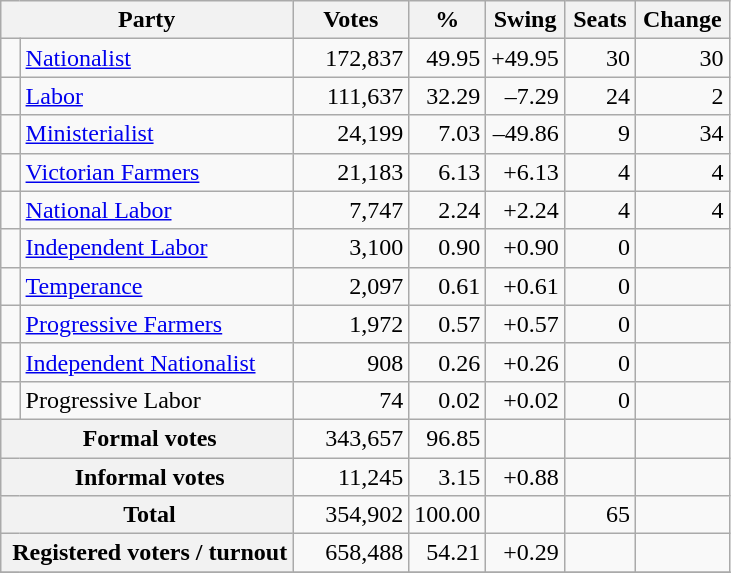<table class="wikitable" style="text-align:right; margin-bottom:0">
<tr>
<th style="width:10px;" colspan=3>Party</th>
<th style="width:70px;">Votes</th>
<th style="width:40px;">%</th>
<th style="width:40px;">Swing</th>
<th style="width:40px;">Seats</th>
<th style="width:40px;">Change</th>
</tr>
<tr>
<td> </td>
<td style="text-align:left;" colspan="2"><a href='#'>Nationalist</a></td>
<td style="width:70px;">172,837</td>
<td style="width:40px;">49.95</td>
<td style="width:45px;">+49.95</td>
<td style="width:40px;">30</td>
<td style="width:55px;"> 30</td>
</tr>
<tr>
<td> </td>
<td style="text-align:left;" colspan="2"><a href='#'>Labor</a></td>
<td style="width:70px;">111,637</td>
<td style="width:40px;">32.29</td>
<td style="width:45px;">–7.29</td>
<td style="width:40px;">24</td>
<td style="width:55px;"> 2</td>
</tr>
<tr>
<td> </td>
<td style="text-align:left;" colspan="2"><a href='#'>Ministerialist</a></td>
<td>24,199</td>
<td>7.03</td>
<td>–49.86</td>
<td>9</td>
<td> 34</td>
</tr>
<tr>
<td> </td>
<td style="text-align:left;" colspan="2"><a href='#'>Victorian Farmers</a></td>
<td>21,183</td>
<td>6.13</td>
<td>+6.13</td>
<td>4</td>
<td> 4</td>
</tr>
<tr>
<td> </td>
<td style="text-align:left;" colspan="2"><a href='#'>National Labor</a></td>
<td>7,747</td>
<td>2.24</td>
<td>+2.24</td>
<td>4</td>
<td> 4</td>
</tr>
<tr>
<td> </td>
<td style="text-align:left;" colspan="2"><a href='#'>Independent Labor</a></td>
<td>3,100</td>
<td>0.90</td>
<td>+0.90</td>
<td>0</td>
<td></td>
</tr>
<tr>
<td> </td>
<td style="text-align:left;" colspan="2"><a href='#'>Temperance</a></td>
<td>2,097</td>
<td>0.61</td>
<td>+0.61</td>
<td>0</td>
<td></td>
</tr>
<tr>
<td> </td>
<td style="text-align:left;" colspan="2"><a href='#'>Progressive Farmers</a></td>
<td>1,972</td>
<td>0.57</td>
<td>+0.57</td>
<td>0</td>
<td></td>
</tr>
<tr>
<td> </td>
<td style="text-align:left;" colspan="2"><a href='#'>Independent Nationalist</a></td>
<td style="width:70px;">908</td>
<td style="width:40px;">0.26</td>
<td style="width:45px;">+0.26</td>
<td style="width:40px;">0</td>
<td style="width:55px;"></td>
</tr>
<tr>
<td> </td>
<td style="text-align:left;" colspan="2">Progressive Labor</td>
<td style="width:70px;">74</td>
<td style="width:40px;">0.02</td>
<td style="width:45px;">+0.02</td>
<td style="width:40px;">0</td>
<td style="width:55px;"></td>
</tr>
<tr>
<th colspan="3"> Formal votes</th>
<td>343,657</td>
<td>96.85</td>
<td></td>
<td></td>
<td></td>
</tr>
<tr>
<th colspan="3"> Informal votes</th>
<td>11,245</td>
<td>3.15</td>
<td>+0.88</td>
<td></td>
<td></td>
</tr>
<tr>
<th colspan="3"> Total</th>
<td>354,902</td>
<td>100.00</td>
<td></td>
<td>65</td>
<td></td>
</tr>
<tr>
<th colspan="3"> Registered voters / turnout</th>
<td>658,488</td>
<td>54.21</td>
<td>+0.29</td>
<td></td>
<td></td>
</tr>
<tr>
</tr>
</table>
